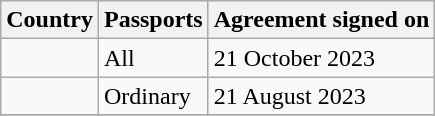<table class="wikitable">
<tr>
<th>Country</th>
<th>Passports</th>
<th>Agreement signed on</th>
</tr>
<tr>
<td></td>
<td>All</td>
<td>21 October 2023</td>
</tr>
<tr>
<td></td>
<td>Ordinary</td>
<td>21 August 2023</td>
</tr>
<tr>
</tr>
</table>
